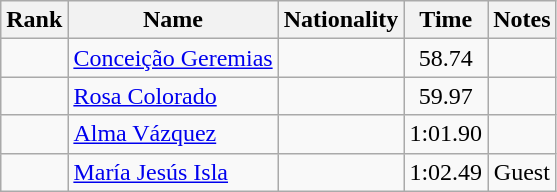<table class="wikitable sortable" style="text-align:center">
<tr>
<th>Rank</th>
<th>Name</th>
<th>Nationality</th>
<th>Time</th>
<th>Notes</th>
</tr>
<tr>
<td align=center></td>
<td align=left><a href='#'>Conceição Geremias</a></td>
<td align=left></td>
<td>58.74</td>
<td></td>
</tr>
<tr>
<td align=center></td>
<td align=left><a href='#'>Rosa Colorado</a></td>
<td align=left></td>
<td>59.97</td>
<td></td>
</tr>
<tr>
<td align=center></td>
<td align=left><a href='#'>Alma Vázquez</a></td>
<td align=left></td>
<td>1:01.90</td>
<td></td>
</tr>
<tr>
<td align=center></td>
<td align=left><a href='#'>María Jesús Isla</a></td>
<td align=left></td>
<td>1:02.49</td>
<td>Guest</td>
</tr>
</table>
